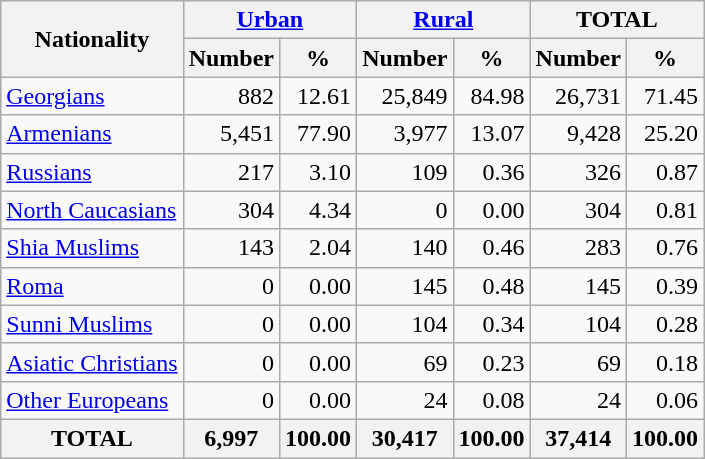<table class="wikitable sortable">
<tr>
<th rowspan="2">Nationality</th>
<th colspan="2"><a href='#'>Urban</a></th>
<th colspan="2"><a href='#'>Rural</a></th>
<th colspan="2">TOTAL</th>
</tr>
<tr>
<th>Number</th>
<th>%</th>
<th>Number</th>
<th>%</th>
<th>Number</th>
<th>%</th>
</tr>
<tr>
<td><a href='#'>Georgians</a></td>
<td align="right">882</td>
<td align="right">12.61</td>
<td align="right">25,849</td>
<td align="right">84.98</td>
<td align="right">26,731</td>
<td align="right">71.45</td>
</tr>
<tr>
<td><a href='#'>Armenians</a></td>
<td align="right">5,451</td>
<td align="right">77.90</td>
<td align="right">3,977</td>
<td align="right">13.07</td>
<td align="right">9,428</td>
<td align="right">25.20</td>
</tr>
<tr>
<td><a href='#'>Russians</a></td>
<td align="right">217</td>
<td align="right">3.10</td>
<td align="right">109</td>
<td align="right">0.36</td>
<td align="right">326</td>
<td align="right">0.87</td>
</tr>
<tr>
<td><a href='#'>North Caucasians</a></td>
<td align="right">304</td>
<td align="right">4.34</td>
<td align="right">0</td>
<td align="right">0.00</td>
<td align="right">304</td>
<td align="right">0.81</td>
</tr>
<tr>
<td><a href='#'>Shia Muslims</a></td>
<td align="right">143</td>
<td align="right">2.04</td>
<td align="right">140</td>
<td align="right">0.46</td>
<td align="right">283</td>
<td align="right">0.76</td>
</tr>
<tr>
<td><a href='#'>Roma</a></td>
<td align="right">0</td>
<td align="right">0.00</td>
<td align="right">145</td>
<td align="right">0.48</td>
<td align="right">145</td>
<td align="right">0.39</td>
</tr>
<tr>
<td><a href='#'>Sunni Muslims</a></td>
<td align="right">0</td>
<td align="right">0.00</td>
<td align="right">104</td>
<td align="right">0.34</td>
<td align="right">104</td>
<td align="right">0.28</td>
</tr>
<tr>
<td><a href='#'>Asiatic Christians</a></td>
<td align="right">0</td>
<td align="right">0.00</td>
<td align="right">69</td>
<td align="right">0.23</td>
<td align="right">69</td>
<td align="right">0.18</td>
</tr>
<tr>
<td><a href='#'>Other Europeans</a></td>
<td align="right">0</td>
<td align="right">0.00</td>
<td align="right">24</td>
<td align="right">0.08</td>
<td align="right">24</td>
<td align="right">0.06</td>
</tr>
<tr>
<th>TOTAL</th>
<th>6,997</th>
<th>100.00</th>
<th>30,417</th>
<th>100.00</th>
<th>37,414</th>
<th>100.00</th>
</tr>
</table>
